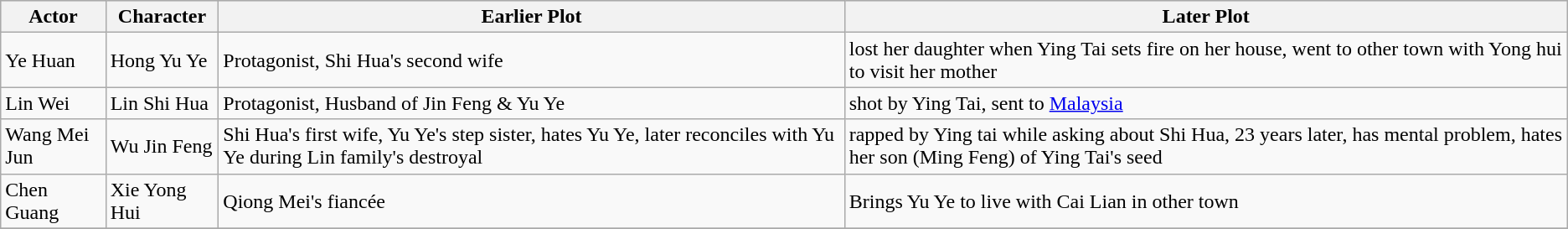<table class="wikitable">
<tr bgcolor="#CCCCCC">
<th>Actor</th>
<th>Character</th>
<th>Earlier Plot</th>
<th>Later Plot</th>
</tr>
<tr>
<td>Ye Huan</td>
<td>Hong Yu Ye <br></td>
<td>Protagonist, Shi Hua's second wife</td>
<td>lost her daughter when Ying Tai sets fire on her house, went to other town with Yong hui to visit her mother</td>
</tr>
<tr>
<td>Lin Wei</td>
<td>Lin Shi Hua</td>
<td>Protagonist, Husband of Jin Feng & Yu Ye</td>
<td>shot by Ying Tai, sent to <a href='#'>Malaysia</a></td>
</tr>
<tr>
<td>Wang Mei Jun</td>
<td>Wu Jin Feng</td>
<td>Shi Hua's first wife, Yu Ye's step sister, hates Yu Ye, later reconciles with Yu Ye during Lin family's destroyal</td>
<td>rapped by Ying tai while asking about Shi Hua, 23 years later, has mental problem, hates her son (Ming Feng) of Ying Tai's seed</td>
</tr>
<tr>
<td>Chen Guang</td>
<td>Xie Yong Hui</td>
<td>Qiong Mei's fiancée</td>
<td>Brings Yu Ye to live with Cai Lian in other town</td>
</tr>
<tr>
</tr>
</table>
